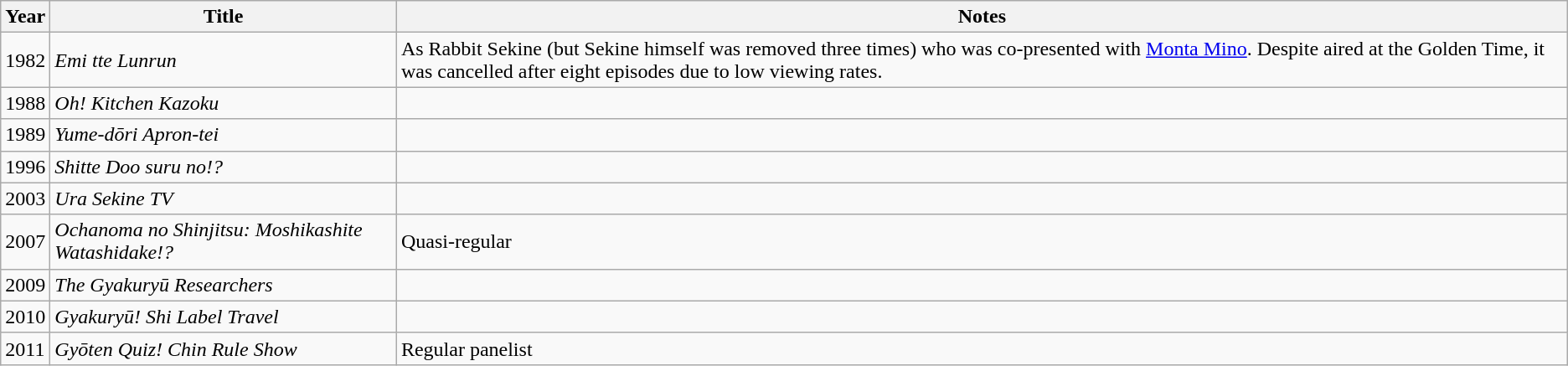<table class="wikitable">
<tr>
<th>Year</th>
<th>Title</th>
<th>Notes</th>
</tr>
<tr>
<td>1982</td>
<td><em>Emi tte Lunrun</em></td>
<td>As Rabbit Sekine (but Sekine himself was removed three times) who was co-presented with <a href='#'>Monta Mino</a>. Despite aired at the Golden Time, it was cancelled after eight episodes due to low viewing rates.</td>
</tr>
<tr>
<td>1988</td>
<td><em>Oh! Kitchen Kazoku</em></td>
<td></td>
</tr>
<tr>
<td>1989</td>
<td><em>Yume-dōri Apron-tei</em></td>
<td></td>
</tr>
<tr>
<td>1996</td>
<td><em>Shitte Doo suru no!?</em></td>
<td></td>
</tr>
<tr>
<td>2003</td>
<td><em>Ura Sekine TV</em></td>
<td></td>
</tr>
<tr>
<td>2007</td>
<td><em>Ochanoma no Shinjitsu: Moshikashite Watashidake!?</em></td>
<td>Quasi-regular</td>
</tr>
<tr>
<td>2009</td>
<td><em>The Gyakuryū Researchers</em></td>
<td></td>
</tr>
<tr>
<td>2010</td>
<td><em>Gyakuryū! Shi Label Travel</em></td>
<td></td>
</tr>
<tr>
<td>2011</td>
<td><em>Gyōten Quiz! Chin Rule Show</em></td>
<td>Regular panelist</td>
</tr>
</table>
